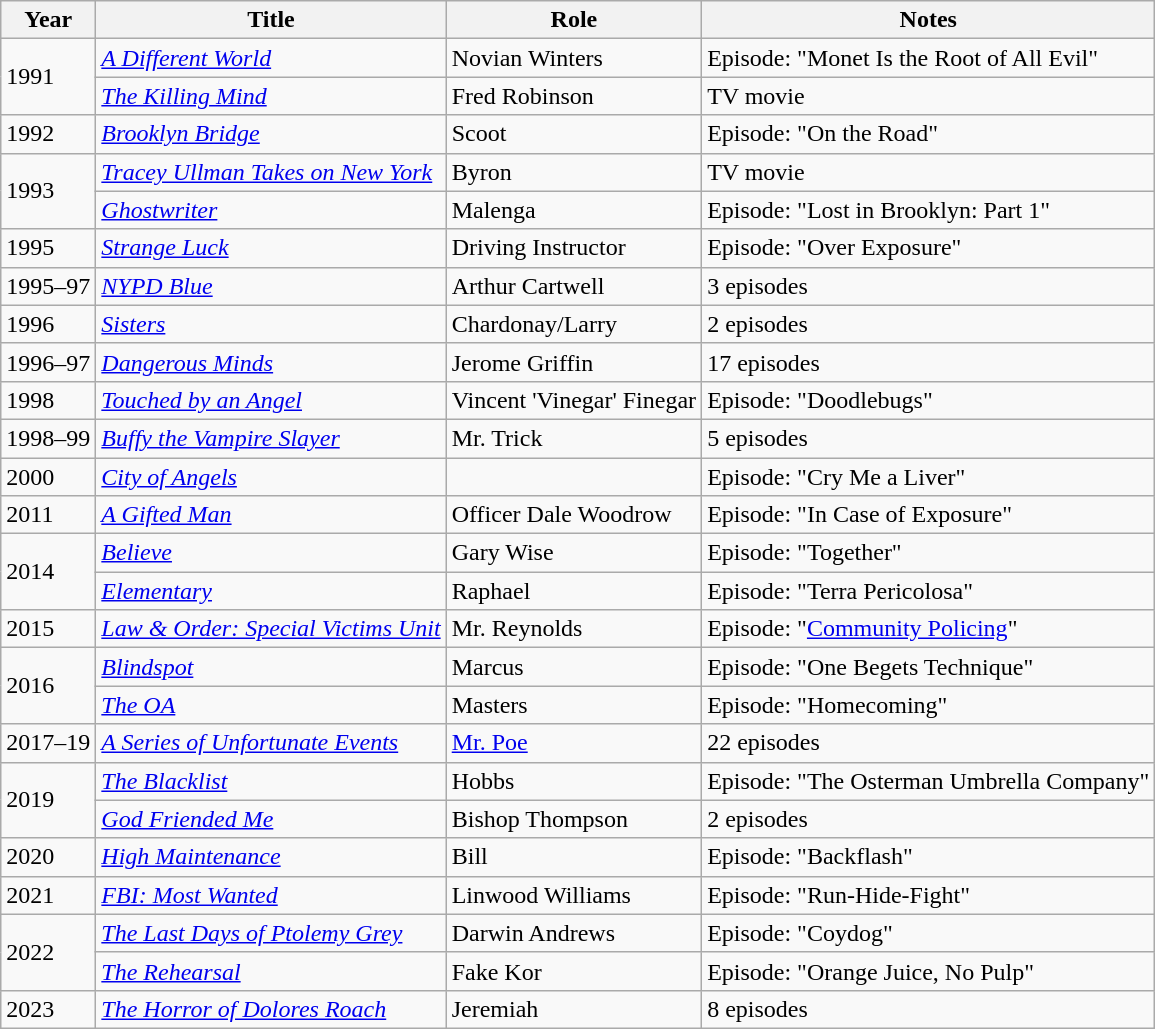<table class="wikitable sortable">
<tr>
<th>Year</th>
<th>Title</th>
<th>Role</th>
<th class="unsortable">Notes</th>
</tr>
<tr>
<td rowspan=2>1991</td>
<td><em><a href='#'>A Different World</a></em></td>
<td>Novian Winters</td>
<td>Episode: "Monet Is the Root of All Evil"</td>
</tr>
<tr>
<td><em><a href='#'>The Killing Mind</a></em></td>
<td>Fred Robinson</td>
<td>TV movie</td>
</tr>
<tr>
<td>1992</td>
<td><em><a href='#'>Brooklyn Bridge</a></em></td>
<td>Scoot</td>
<td>Episode: "On the Road"</td>
</tr>
<tr>
<td rowspan=2>1993</td>
<td><em><a href='#'>Tracey Ullman Takes on New York</a></em></td>
<td>Byron</td>
<td>TV movie</td>
</tr>
<tr>
<td><em><a href='#'>Ghostwriter</a></em></td>
<td>Malenga</td>
<td>Episode: "Lost in Brooklyn: Part 1"</td>
</tr>
<tr>
<td>1995</td>
<td><em><a href='#'>Strange Luck</a></em></td>
<td>Driving Instructor</td>
<td>Episode: "Over Exposure"</td>
</tr>
<tr>
<td>1995–97</td>
<td><em><a href='#'>NYPD Blue</a></em></td>
<td>Arthur Cartwell</td>
<td>3 episodes</td>
</tr>
<tr>
<td>1996</td>
<td><em><a href='#'>Sisters</a></em></td>
<td>Chardonay/Larry</td>
<td>2 episodes</td>
</tr>
<tr>
<td>1996–97</td>
<td><em><a href='#'>Dangerous Minds</a></em></td>
<td>Jerome Griffin</td>
<td>17 episodes</td>
</tr>
<tr>
<td>1998</td>
<td><em><a href='#'>Touched by an Angel</a></em></td>
<td>Vincent 'Vinegar' Finegar</td>
<td>Episode: "Doodlebugs"</td>
</tr>
<tr>
<td>1998–99</td>
<td><em><a href='#'>Buffy the Vampire Slayer</a></em></td>
<td>Mr. Trick</td>
<td>5 episodes</td>
</tr>
<tr>
<td>2000</td>
<td><em><a href='#'>City of Angels</a></em></td>
<td></td>
<td>Episode: "Cry Me a Liver"</td>
</tr>
<tr>
<td>2011</td>
<td><em><a href='#'>A Gifted Man</a></em></td>
<td>Officer Dale Woodrow</td>
<td>Episode: "In Case of Exposure"</td>
</tr>
<tr>
<td rowspan=2>2014</td>
<td><em><a href='#'>Believe</a></em></td>
<td>Gary Wise</td>
<td>Episode: "Together"</td>
</tr>
<tr>
<td><em><a href='#'>Elementary</a></em></td>
<td>Raphael</td>
<td>Episode: "Terra Pericolosa"</td>
</tr>
<tr>
<td>2015</td>
<td><em><a href='#'>Law & Order: Special Victims Unit</a></em></td>
<td>Mr. Reynolds</td>
<td>Episode: "<a href='#'>Community Policing</a>"</td>
</tr>
<tr>
<td rowspan=2>2016</td>
<td><em><a href='#'>Blindspot</a></em></td>
<td>Marcus</td>
<td>Episode: "One Begets Technique"</td>
</tr>
<tr>
<td><em><a href='#'>The OA</a></em></td>
<td>Masters</td>
<td>Episode: "Homecoming"</td>
</tr>
<tr>
<td>2017–19</td>
<td><em><a href='#'>A Series of Unfortunate Events</a></em></td>
<td><a href='#'>Mr. Poe</a></td>
<td>22 episodes</td>
</tr>
<tr>
<td rowspan=2>2019</td>
<td><em><a href='#'>The Blacklist</a></em></td>
<td>Hobbs</td>
<td>Episode: "The Osterman Umbrella Company"</td>
</tr>
<tr>
<td><em><a href='#'>God Friended Me</a></em></td>
<td>Bishop Thompson</td>
<td>2 episodes</td>
</tr>
<tr>
<td>2020</td>
<td><em><a href='#'>High Maintenance</a></em></td>
<td>Bill</td>
<td>Episode: "Backflash"</td>
</tr>
<tr>
<td>2021</td>
<td><em><a href='#'>FBI: Most Wanted</a></em></td>
<td>Linwood Williams</td>
<td>Episode: "Run-Hide-Fight"</td>
</tr>
<tr>
<td rowspan=2>2022</td>
<td><em><a href='#'>The Last Days of Ptolemy Grey</a></em></td>
<td>Darwin Andrews</td>
<td>Episode: "Coydog"</td>
</tr>
<tr>
<td><em><a href='#'>The Rehearsal</a></em></td>
<td>Fake Kor</td>
<td>Episode: "Orange Juice, No Pulp"</td>
</tr>
<tr>
<td>2023</td>
<td><em><a href='#'>The Horror of Dolores Roach</a></em></td>
<td>Jeremiah</td>
<td>8 episodes</td>
</tr>
</table>
